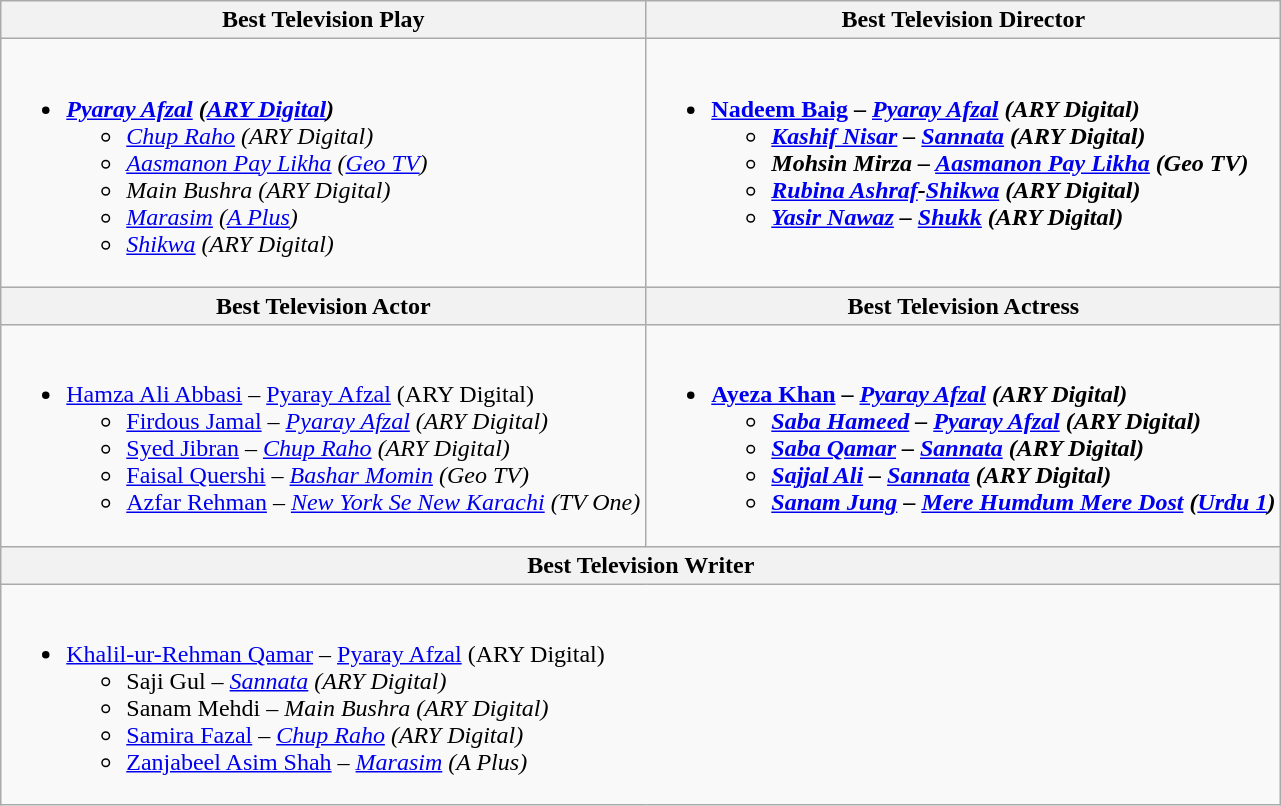<table class=wikitable style="width=100%">
<tr>
<th style="width=50%">Best Television Play</th>
<th style="width=50%">Best Television Director</th>
</tr>
<tr>
<td valign="top"><br><ul><li><strong><em><a href='#'>Pyaray Afzal</a> (<a href='#'>ARY Digital</a>)</em></strong><ul><li><em><a href='#'>Chup Raho</a> (ARY Digital)</em></li><li><em><a href='#'>Aasmanon Pay Likha</a> (<a href='#'>Geo TV</a>)</em></li><li><em>Main Bushra (ARY Digital)</em></li><li><em><a href='#'>Marasim</a> (<a href='#'>A Plus</a>)</em></li><li><em><a href='#'>Shikwa</a> (ARY Digital)</em></li></ul></li></ul></td>
<td valign="top"><br><ul><li><strong><a href='#'>Nadeem Baig</a> – <em><a href='#'>Pyaray Afzal</a> (ARY Digital)<strong><em><ul><li><a href='#'>Kashif Nisar</a> – </em><a href='#'>Sannata</a> (ARY Digital)<em></li><li>Mohsin Mirza – </em><a href='#'>Aasmanon Pay Likha</a> (Geo TV)<em></li><li><a href='#'>Rubina Ashraf</a>-</em><a href='#'>Shikwa</a> (ARY Digital)<em></li><li><a href='#'>Yasir Nawaz</a> – </em><a href='#'>Shukk</a> (ARY Digital)<em></li></ul></li></ul></td>
</tr>
<tr>
<th style="width=50%">Best Television Actor</th>
<th style="width=50%">Best Television Actress</th>
</tr>
<tr>
<td valign="top"><br><ul><li></strong><a href='#'>Hamza Ali Abbasi</a> – </em><a href='#'>Pyaray Afzal</a> (ARY Digital)</em></strong><ul><li><a href='#'>Firdous Jamal</a> – <em><a href='#'>Pyaray Afzal</a> (ARY Digital)</em></li><li><a href='#'>Syed Jibran</a> – <em><a href='#'>Chup Raho</a> (ARY Digital)</em></li><li><a href='#'>Faisal Quershi</a> – <em><a href='#'>Bashar Momin</a> (Geo TV)</em></li><li><a href='#'>Azfar Rehman</a> – <em><a href='#'>New York Se New Karachi</a> (TV One)</em></li></ul></li></ul></td>
<td valign="top"><br><ul><li><strong><a href='#'>Ayeza Khan</a> – <em><a href='#'>Pyaray Afzal</a> (ARY Digital)<strong><em><ul><li><a href='#'>Saba Hameed</a> – </em><a href='#'>Pyaray Afzal</a> (ARY Digital)<em></li><li><a href='#'>Saba Qamar</a> – </em><a href='#'>Sannata</a> (ARY Digital)<em></li><li><a href='#'>Sajjal Ali</a> – </em><a href='#'>Sannata</a> (ARY Digital)<em></li><li><a href='#'>Sanam Jung</a> – </em><a href='#'>Mere Humdum Mere Dost</a> (<a href='#'>Urdu 1</a>)<em></li></ul></li></ul></td>
</tr>
<tr>
<th colspan="2" style="width=50%">Best Television Writer</th>
</tr>
<tr>
<td colspan=2 valign="top"><br><ul><li></strong><a href='#'>Khalil-ur-Rehman Qamar</a> – </em><a href='#'>Pyaray Afzal</a> (ARY Digital)</em></strong><ul><li>Saji Gul – <em><a href='#'>Sannata</a> (ARY Digital)</em></li><li>Sanam Mehdi – <em>Main Bushra (ARY Digital)</em></li><li><a href='#'>Samira Fazal</a> – <em><a href='#'>Chup Raho</a> (ARY Digital)</em></li><li><a href='#'>Zanjabeel Asim Shah</a> – <em><a href='#'>Marasim</a> (A Plus)</em></li></ul></li></ul></td>
</tr>
</table>
